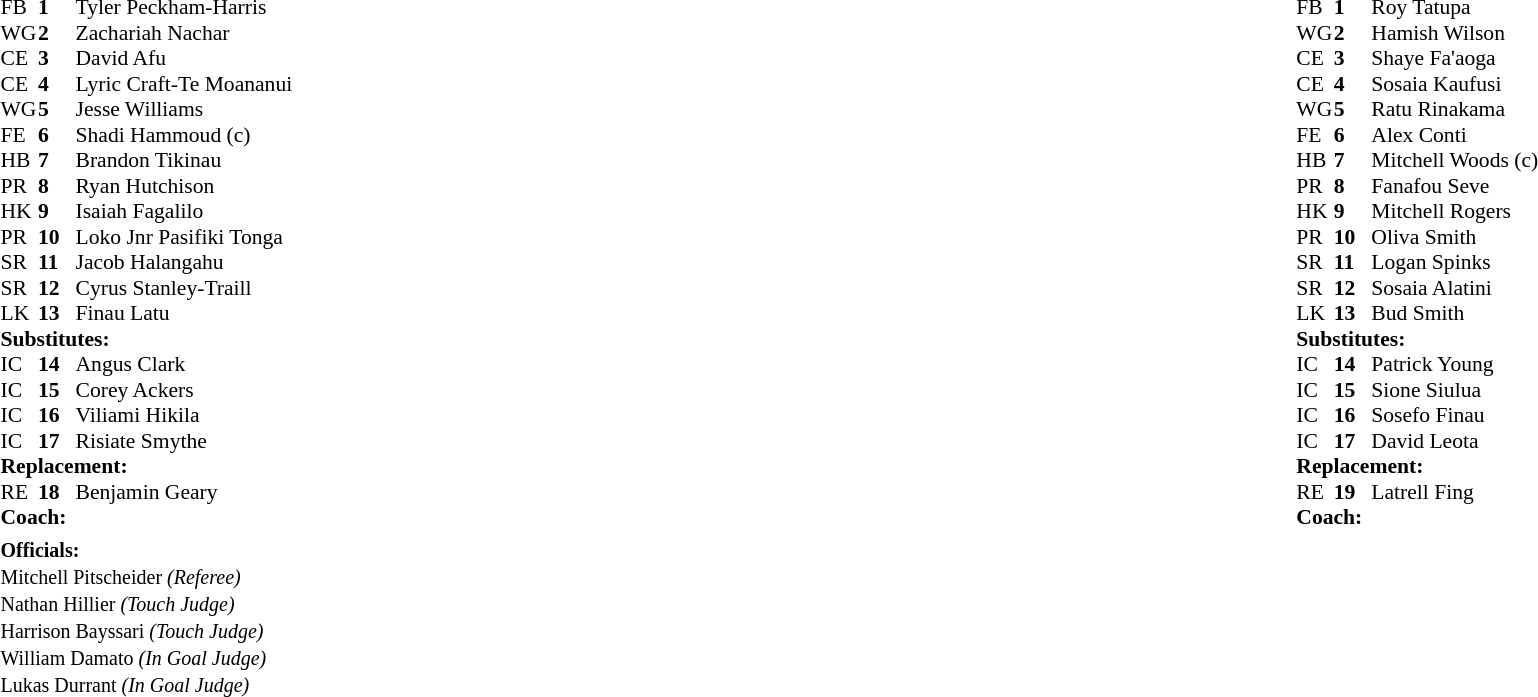<table class="mw-collapsible mw-collapsed" width="100%">
<tr>
<td valign="top" width="50%"><br><table cellspacing="0" cellpadding="0" style="font-size: 90%">
<tr>
<th width="25"></th>
<th width="25"></th>
</tr>
<tr>
<td>FB</td>
<td><strong>1</strong></td>
<td>Tyler Peckham-Harris</td>
</tr>
<tr>
<td>WG</td>
<td><strong>2</strong></td>
<td>Zachariah Nachar</td>
</tr>
<tr>
<td>CE</td>
<td><strong>3</strong></td>
<td>David Afu</td>
</tr>
<tr>
<td>CE</td>
<td><strong>4</strong></td>
<td>Lyric Craft-Te Moananui</td>
</tr>
<tr>
<td>WG</td>
<td><strong>5</strong></td>
<td>Jesse Williams</td>
</tr>
<tr>
<td>FE</td>
<td><strong>6</strong></td>
<td>Shadi Hammoud (c)</td>
</tr>
<tr>
<td>HB</td>
<td><strong>7</strong></td>
<td>Brandon Tikinau</td>
</tr>
<tr>
<td>PR</td>
<td><strong>8</strong></td>
<td>Ryan Hutchison</td>
</tr>
<tr>
<td>HK</td>
<td><strong>9</strong></td>
<td>Isaiah Fagalilo</td>
</tr>
<tr>
<td>PR</td>
<td><strong>10</strong></td>
<td>Loko Jnr Pasifiki Tonga</td>
</tr>
<tr>
<td>SR</td>
<td><strong>11</strong></td>
<td>Jacob Halangahu</td>
</tr>
<tr>
<td>SR</td>
<td><strong>12</strong></td>
<td>Cyrus Stanley-Traill</td>
</tr>
<tr>
<td>LK</td>
<td><strong>13</strong></td>
<td>Finau Latu</td>
</tr>
<tr>
<td colspan="3"><strong>Substitutes:</strong></td>
</tr>
<tr>
<td>IC</td>
<td><strong>14</strong></td>
<td>Angus Clark</td>
</tr>
<tr>
<td>IC</td>
<td><strong>15</strong></td>
<td>Corey Ackers</td>
</tr>
<tr>
<td>IC</td>
<td><strong>16</strong></td>
<td>Viliami Hikila</td>
</tr>
<tr>
<td>IC</td>
<td><strong>17</strong></td>
<td>Risiate Smythe</td>
</tr>
<tr>
<td colspan="3"><strong>Replacement:</strong></td>
</tr>
<tr>
<td>RE</td>
<td><strong>18</strong></td>
<td>Benjamin Geary</td>
</tr>
<tr>
<td colspan="3"><strong>Coach:</strong></td>
</tr>
<tr>
<td colspan="4"></td>
</tr>
</table>
</td>
<td valign="top" width="50%"><br><table cellspacing="0" cellpadding="0" align="center" style="font-size: 90%">
<tr>
<th width="25"></th>
<th width="25"></th>
</tr>
<tr>
<td>FB</td>
<td><strong>1</strong></td>
<td>Roy Tatupa</td>
</tr>
<tr>
<td>WG</td>
<td><strong>2</strong></td>
<td>Hamish Wilson</td>
</tr>
<tr>
<td>CE</td>
<td><strong>3</strong></td>
<td>Shaye Fa'aoga</td>
</tr>
<tr>
<td>CE</td>
<td><strong>4</strong></td>
<td>Sosaia Kaufusi</td>
</tr>
<tr>
<td>WG</td>
<td><strong>5</strong></td>
<td>Ratu Rinakama</td>
</tr>
<tr>
<td>FE</td>
<td><strong>6</strong></td>
<td>Alex Conti</td>
</tr>
<tr>
<td>HB</td>
<td><strong>7</strong></td>
<td>Mitchell Woods (c)</td>
</tr>
<tr>
<td>PR</td>
<td><strong>8</strong></td>
<td>Fanafou Seve</td>
</tr>
<tr>
<td>HK</td>
<td><strong>9</strong></td>
<td>Mitchell Rogers</td>
</tr>
<tr>
<td>PR</td>
<td><strong>10</strong></td>
<td>Oliva Smith</td>
</tr>
<tr>
<td>SR</td>
<td><strong>11</strong></td>
<td>Logan Spinks</td>
</tr>
<tr>
<td>SR</td>
<td><strong>12</strong></td>
<td>Sosaia Alatini</td>
</tr>
<tr>
<td>LK</td>
<td><strong>13</strong></td>
<td>Bud Smith</td>
</tr>
<tr>
<td colspan="3"><strong>Substitutes:</strong></td>
</tr>
<tr>
<td>IC</td>
<td><strong>14</strong></td>
<td>Patrick Young</td>
</tr>
<tr>
<td>IC</td>
<td><strong>15</strong></td>
<td>Sione Siulua</td>
</tr>
<tr>
<td>IC</td>
<td><strong>16</strong></td>
<td>Sosefo Finau</td>
</tr>
<tr>
<td>IC</td>
<td><strong>17</strong></td>
<td>David Leota</td>
</tr>
<tr>
<td colspan="3"><strong>Replacement:</strong></td>
</tr>
<tr>
<td>RE</td>
<td><strong>19</strong></td>
<td>Latrell Fing</td>
</tr>
<tr>
<td colspan="3"><strong>Coach:</strong></td>
</tr>
<tr>
<td colspan="4"></td>
</tr>
</table>
</td>
</tr>
<tr>
<td><strong><small>Officials:</small></strong><br><small>Mitchell Pitscheider <em>(Referee)</em></small><br><small>Nathan Hillier <em>(Touch Judge)</em></small><br><small>Harrison Bayssari <em>(Touch Judge)</em></small><br><small>William Damato <em>(In Goal Judge)</em></small><br><small>Lukas Durrant <em>(In Goal Judge)</em></small></td>
<td></td>
</tr>
</table>
